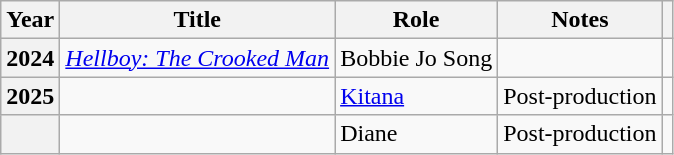<table class="wikitable plainrowheaders sortable">
<tr>
<th scope="col">Year</th>
<th scope="col">Title</th>
<th scope="col">Role</th>
<th scope="col" class="unsortable">Notes</th>
<th scope="col" class="unsortable"></th>
</tr>
<tr>
<th scope="row">2024</th>
<td><em><a href='#'>Hellboy: The Crooked Man</a></em></td>
<td>Bobbie Jo Song</td>
<td></td>
<td style="text-align:center;"></td>
</tr>
<tr>
<th scope="row">2025</th>
<td></td>
<td><a href='#'>Kitana</a></td>
<td>Post-production</td>
<td style="text-align:center;"></td>
</tr>
<tr>
<th scope="row"></th>
<td></td>
<td>Diane</td>
<td>Post-production</td>
<td style="text-align:center;"></td>
</tr>
</table>
